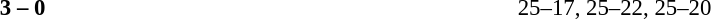<table width=100% cellspacing=1>
<tr>
<th width=20%></th>
<th width=12%></th>
<th width=20%></th>
<th width=33%></th>
<td></td>
</tr>
<tr style=font-size:95%>
<td align=right><strong></strong></td>
<td align=center><strong>3 – 0</strong></td>
<td></td>
<td>25–17, 25–22, 25–20</td>
</tr>
</table>
